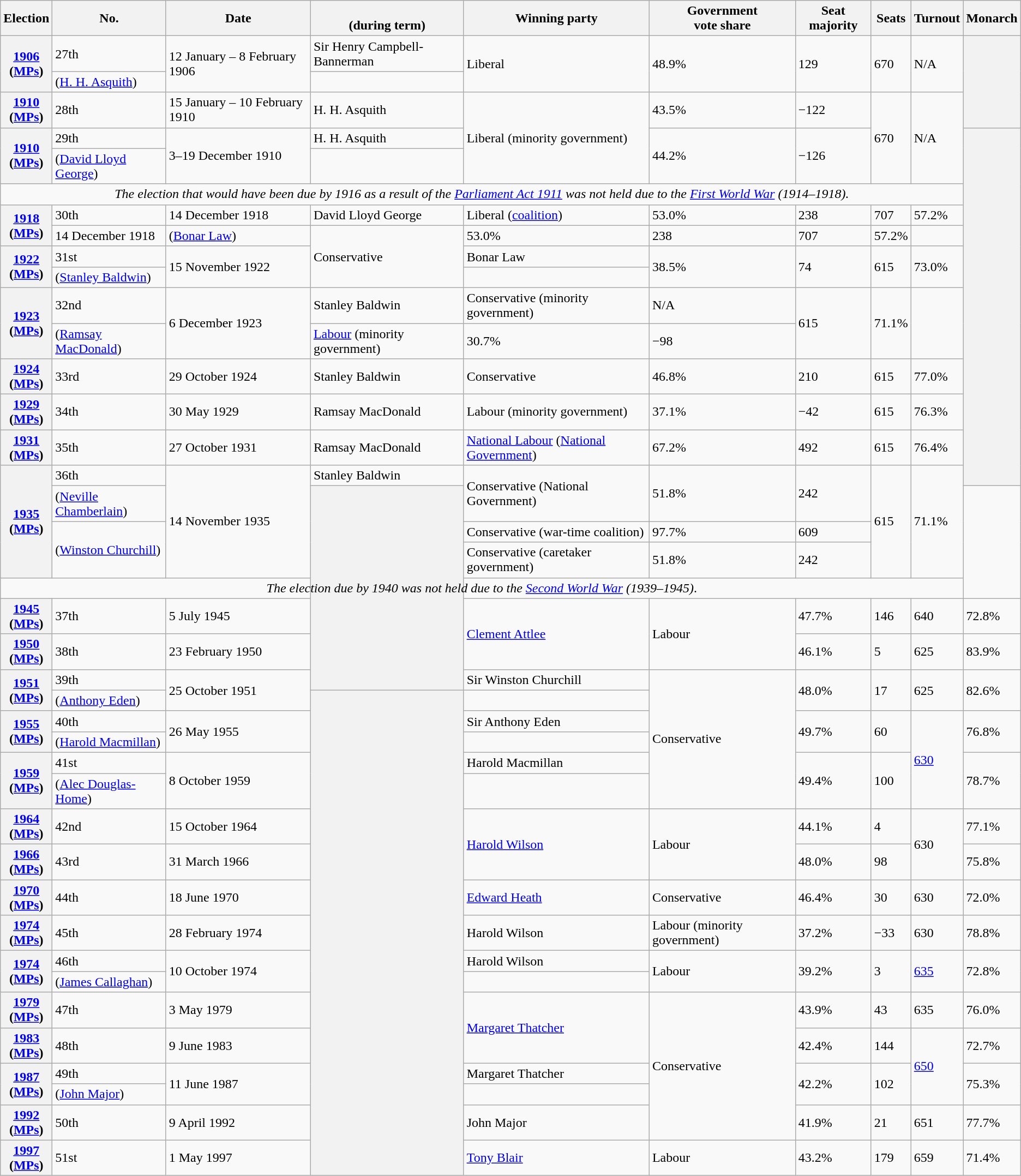<table class="wikitable sortable">
<tr>
<th>Election</th>
<th>No.</th>
<th>Date</th>
<th><br>(during term)</th>
<th>Winning party</th>
<th>Government<br>vote share</th>
<th>Seat majority</th>
<th>Seats</th>
<th>Turnout</th>
<th>Monarch</th>
</tr>
<tr>
<th rowspan="2"><a href='#'>1906</a><br>(<a href='#'>MPs</a>)</th>
<td>27th</td>
<td rowspan="2" >12 January – 8 February 1906</td>
<td>Sir Henry Campbell-Bannerman</td>
<td rowspan="2" >Liberal</td>
<td rowspan="2" >48.9%</td>
<td rowspan="2" >129</td>
<td rowspan="2" >670</td>
<td rowspan="2" >N/A</td>
<th rowspan=3 style="font-weight:normal"><strong></strong></th>
</tr>
<tr>
<td>(<a href='#'>H. H. Asquith</a>)</td>
</tr>
<tr>
<th><a href='#'>1910</a><br>(<a href='#'>MPs</a>)</th>
<td>28th</td>
<td>15 January – 10 February 1910</td>
<td>H. H. Asquith</td>
<td rowspan="3" >Liberal (minority government)</td>
<td>43.5%</td>
<td>−122</td>
<td rowspan="3" >670</td>
<td rowspan="3" >N/A</td>
</tr>
<tr>
<th rowspan="2"><a href='#'>1910</a><br>(<a href='#'>MPs</a>)</th>
<td>29th</td>
<td rowspan="2" >3–19 December 1910</td>
<td>H. H. Asquith</td>
<td rowspan="2" >44.2%</td>
<td rowspan="2" >−126</td>
<th rowspan="13" style="font-weight:normal"><strong></strong></th>
</tr>
<tr>
<td>(<a href='#'>David Lloyd George</a>)</td>
</tr>
<tr>
<td colspan="9" style="text-align:center;"><em>The election that would have been due by 1916 as a result of the <a href='#'>Parliament Act 1911</a> was not held due to the <a href='#'>First World War</a> (1914–1918).</em></td>
</tr>
<tr>
<th rowspan="2"><a href='#'>1918</a><br>(<a href='#'>MPs</a>)</th>
<td>30th</td>
<td>14 December 1918</td>
<td>David Lloyd George</td>
<td>Liberal (<a href='#'>coalition</a>)</td>
<td>53.0%</td>
<td>238</td>
<td>707</td>
<td>57.2%</td>
</tr>
<tr>
<td>14 December 1918</td>
<td>(<a href='#'>Bonar Law</a>)</td>
<td rowspan="3" >Conservative</td>
<td>53.0%</td>
<td>238</td>
<td>707</td>
<td>57.2%</td>
</tr>
<tr>
<th rowspan="2"><a href='#'>1922</a><br>(<a href='#'>MPs</a>)</th>
<td>31st</td>
<td rowspan="2" >15 November 1922</td>
<td>Bonar Law</td>
<td rowspan="2" >38.5%</td>
<td rowspan="2" >74</td>
<td rowspan="2" >615</td>
<td rowspan="2" >73.0%</td>
</tr>
<tr>
<td>(<a href='#'>Stanley Baldwin</a>)</td>
</tr>
<tr>
<th rowspan="2"><a href='#'>1923</a><br>(<a href='#'>MPs</a>)</th>
<td>32nd</td>
<td rowspan="2" >6 December 1923</td>
<td>Stanley Baldwin</td>
<td>Conservative (minority government)</td>
<td>N/A</td>
<td rowspan="2" >615</td>
<td rowspan="2" >71.1%</td>
</tr>
<tr>
<td>(<a href='#'>Ramsay MacDonald</a>)</td>
<td><a href='#'>Labour</a> (minority government)</td>
<td>30.7%</td>
<td>−98</td>
</tr>
<tr>
<th><a href='#'>1924</a><br>(<a href='#'>MPs</a>)</th>
<td>33rd</td>
<td>29 October 1924</td>
<td>Stanley Baldwin</td>
<td>Conservative</td>
<td>46.8%</td>
<td>210</td>
<td>615</td>
<td>77.0%</td>
</tr>
<tr>
<th><a href='#'>1929</a><br>(<a href='#'>MPs</a>)</th>
<td>34th</td>
<td>30 May 1929</td>
<td>Ramsay MacDonald</td>
<td>Labour (minority government)</td>
<td>37.1%</td>
<td>−42</td>
<td>615</td>
<td>76.3%</td>
</tr>
<tr>
<th><a href='#'>1931</a><br>(<a href='#'>MPs</a>)</th>
<td>35th</td>
<td>27 October 1931</td>
<td>Ramsay MacDonald</td>
<td><a href='#'>National Labour</a> (<a href='#'>National Government</a>)</td>
<td>67.2%</td>
<td>492</td>
<td>615</td>
<td>76.4%</td>
</tr>
<tr>
<th rowspan="4"><a href='#'>1935</a><br>(<a href='#'>MPs</a>)</th>
<td>36th</td>
<td rowspan="4" >14 November 1935</td>
<td>Stanley Baldwin</td>
<td rowspan="2" >Conservative (National Government)</td>
<td rowspan="2" >51.8%</td>
<td rowspan="2" >242</td>
<td rowspan="4" >615</td>
<td rowspan="4" >71.1%</td>
</tr>
<tr>
<td>(<a href='#'>Neville Chamberlain</a>)</td>
<th rowspan="7" style="font-weight:normal"><strong></strong></th>
</tr>
<tr>
<td rowspan="2" >(<a href='#'>Winston Churchill</a>)</td>
<td>Conservative (war-time coalition)</td>
<td>97.7%</td>
<td>609</td>
</tr>
<tr>
<td>Conservative (caretaker government)</td>
<td>51.8%</td>
<td>242</td>
</tr>
<tr>
<td colspan="9" style="text-align:center;"><em>The election due by 1940 was not held due to the <a href='#'>Second World War</a> (1939–1945)</em>.</td>
</tr>
<tr>
<th><a href='#'>1945</a><br>(<a href='#'>MPs</a>)</th>
<td>37th</td>
<td>5 July 1945</td>
<td rowspan="2" ><a href='#'>Clement Attlee</a></td>
<td rowspan="2" >Labour</td>
<td>47.7%</td>
<td>146</td>
<td>640</td>
<td>72.8%</td>
</tr>
<tr>
<th><a href='#'>1950</a><br>(<a href='#'>MPs</a>)</th>
<td>38th</td>
<td>23 February 1950</td>
<td>46.1%</td>
<td>5</td>
<td>625</td>
<td>83.9%</td>
</tr>
<tr>
<th rowspan="2"><a href='#'>1951</a><br>(<a href='#'>MPs</a>)</th>
<td>39th</td>
<td rowspan="2" >25 October 1951</td>
<td>Sir Winston Churchill</td>
<td rowspan="6" >Conservative</td>
<td rowspan="2" >48.0%</td>
<td rowspan="2" >17</td>
<td rowspan="2" >625</td>
<td rowspan="2" >82.6%</td>
</tr>
<tr>
<td>(<a href='#'>Anthony Eden</a>)</td>
<th rowspan=17 style="font-weight:normal"><strong></strong></th>
</tr>
<tr>
<th rowspan="2"><a href='#'>1955</a><br>(<a href='#'>MPs</a>)</th>
<td>40th</td>
<td rowspan="2" >26 May 1955</td>
<td>Sir Anthony Eden</td>
<td rowspan="2" >49.7%</td>
<td rowspan="2" >60</td>
<td rowspan="4" ><a href='#'>630</a></td>
<td rowspan="2" >76.8%</td>
</tr>
<tr>
<td>(<a href='#'>Harold Macmillan</a>)</td>
</tr>
<tr>
<th rowspan="2"><a href='#'>1959</a><br>(<a href='#'>MPs</a>)</th>
<td>41st</td>
<td rowspan="2" >8 October 1959</td>
<td>Harold Macmillan</td>
<td rowspan="2" >49.4%</td>
<td rowspan="2" >100</td>
<td rowspan="2" >78.7%</td>
</tr>
<tr>
<td>(<a href='#'>Alec Douglas-Home</a>)</td>
</tr>
<tr>
<th><a href='#'>1964</a><br>(<a href='#'>MPs</a>)</th>
<td>42nd</td>
<td>15 October 1964</td>
<td rowspan="2" ><a href='#'>Harold Wilson</a></td>
<td rowspan="2" >Labour</td>
<td>44.1%</td>
<td>4</td>
<td rowspan="2" >630</td>
<td>77.1%</td>
</tr>
<tr>
<th><a href='#'>1966</a><br>(<a href='#'>MPs</a>)</th>
<td>43rd</td>
<td>31 March 1966</td>
<td>48.0%</td>
<td>98</td>
<td>75.8%</td>
</tr>
<tr>
<th><a href='#'>1970</a><br>(<a href='#'>MPs</a>)</th>
<td>44th</td>
<td>18 June 1970</td>
<td><a href='#'>Edward Heath</a></td>
<td>Conservative</td>
<td>46.4%</td>
<td>30</td>
<td>630</td>
<td>72.0%</td>
</tr>
<tr>
<th><a href='#'>1974</a><br>(<a href='#'>MPs</a>)</th>
<td>45th</td>
<td>28 February 1974</td>
<td>Harold Wilson</td>
<td>Labour (minority government)</td>
<td>37.2%</td>
<td>−33</td>
<td>630</td>
<td>78.8%</td>
</tr>
<tr>
<th rowspan="2"><a href='#'>1974</a><br>(<a href='#'>MPs</a>)</th>
<td>46th</td>
<td rowspan="2" >10 October 1974</td>
<td>Harold Wilson</td>
<td rowspan="2" >Labour</td>
<td rowspan="2" >39.2%</td>
<td rowspan="2" >3</td>
<td rowspan="2" ><a href='#'>635</a></td>
<td rowspan="2" >72.8%</td>
</tr>
<tr>
<td>(<a href='#'>James Callaghan</a>)</td>
</tr>
<tr>
<th><a href='#'>1979</a><br>(<a href='#'>MPs</a>)</th>
<td>47th</td>
<td>3 May 1979</td>
<td rowspan="2" ><a href='#'>Margaret Thatcher</a></td>
<td rowspan="5" >Conservative</td>
<td>43.9%</td>
<td>43</td>
<td>635</td>
<td>76.0%</td>
</tr>
<tr>
<th><a href='#'>1983</a><br>(<a href='#'>MPs</a>)</th>
<td>48th</td>
<td>9 June 1983</td>
<td>42.4%</td>
<td>144</td>
<td rowspan="3" ><a href='#'>650</a></td>
<td>72.7%</td>
</tr>
<tr>
<th rowspan="2"><a href='#'>1987</a><br>(<a href='#'>MPs</a>)</th>
<td>49th</td>
<td rowspan="2" >11 June 1987</td>
<td>Margaret Thatcher</td>
<td rowspan="2" >42.2%</td>
<td rowspan="2" >102</td>
<td rowspan="2" >75.3%</td>
</tr>
<tr>
<td>(<a href='#'>John Major</a>)</td>
</tr>
<tr>
<th><a href='#'>1992</a><br>(<a href='#'>MPs</a>)</th>
<td>50th</td>
<td>9 April 1992</td>
<td>John Major</td>
<td>41.9%</td>
<td>21</td>
<td>651</td>
<td>77.7%</td>
</tr>
<tr>
<th><a href='#'>1997</a><br>(<a href='#'>MPs</a>)</th>
<td>51st</td>
<td>1 May 1997</td>
<td><a href='#'>Tony Blair</a></td>
<td>Labour</td>
<td>43.2%</td>
<td>179</td>
<td>659</td>
<td>71.4%</td>
</tr>
</table>
